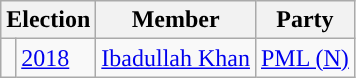<table class="wikitable">
<tr>
<th colspan="2">Election</th>
<th>Member</th>
<th>Party</th>
</tr>
<tr>
<td style="background-color: "></td>
<td><a href='#'>2018</a></td>
<td><a href='#'>Ibadullah Khan</a></td>
<td><a href='#'>PML (N)</a></td>
</tr>
</table>
